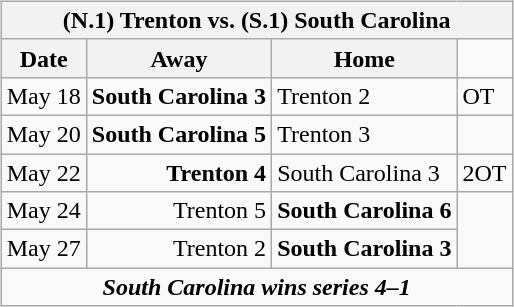<table cellspacing="10">
<tr>
<td valign="top"><br><table class="wikitable">
<tr>
<th bgcolor="#DDDDDD" colspan="4">(N.1) Trenton vs. (S.1) South Carolina</th>
</tr>
<tr>
<th>Date</th>
<th>Away</th>
<th>Home</th>
</tr>
<tr>
<td>May 18</td>
<td align="right"><strong>South Carolina 3</strong></td>
<td>Trenton 2</td>
<td>OT</td>
</tr>
<tr>
<td>May 20</td>
<td align="right"><strong>South Carolina 5</strong></td>
<td>Trenton 3</td>
</tr>
<tr>
<td>May 22</td>
<td align="right"><strong>Trenton 4</strong></td>
<td>South Carolina 3</td>
<td>2OT</td>
</tr>
<tr>
<td>May 24</td>
<td align="right">Trenton 5</td>
<td><strong>South Carolina 6</strong></td>
</tr>
<tr>
<td>May 27</td>
<td align="right">Trenton 2</td>
<td><strong>South Carolina 3</strong></td>
</tr>
<tr align="center">
<td colspan="4"><strong><em>South Carolina wins series 4–1</em></strong></td>
</tr>
</table>
</td>
</tr>
</table>
